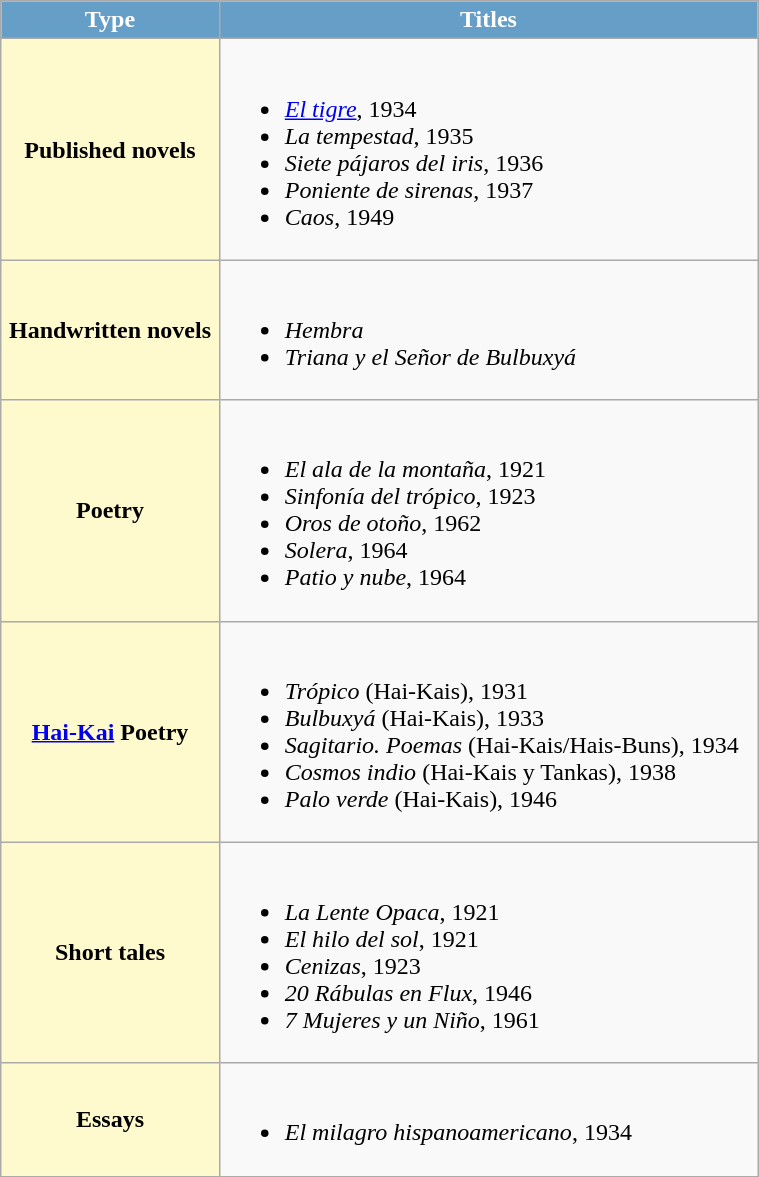<table class="mw-collapsible wikitable" width=40%>
<tr style="color:white;">
<th style="background:#659ec7;" align=center><strong>Type</strong></th>
<th style="background:#659ec7;" align=center><strong>Titles</strong></th>
</tr>
<tr>
<th style="background:lemonchiffon;">Published novels</th>
<td><br><ul><li><em><a href='#'>El tigre</a></em>, 1934</li><li><em>La tempestad</em>, 1935</li><li><em>Siete pájaros del iris</em>, 1936</li><li><em>Poniente de sirenas</em>, 1937</li><li><em>Caos</em>, 1949</li></ul></td>
</tr>
<tr>
<th style="background:lemonchiffon;">Handwritten novels</th>
<td><br><ul><li><em>Hembra</em></li><li><em>Triana y el Señor de Bulbuxyá</em></li></ul></td>
</tr>
<tr>
<th style="background:lemonchiffon;">Poetry</th>
<td><br><ul><li><em>El ala de la montaña</em>, 1921</li><li><em>Sinfonía del trópico</em>, 1923</li><li><em>Oros de otoño</em>, 1962</li><li><em>Solera</em>, 1964</li><li><em>Patio y nube</em>, 1964</li></ul></td>
</tr>
<tr>
<th style="background:lemonchiffon;"><a href='#'>Hai-Kai</a> Poetry</th>
<td><br><ul><li><em>Trópico</em> (Hai-Kais), 1931</li><li><em>Bulbuxyá</em> (Hai-Kais), 1933</li><li><em>Sagitario. Poemas</em> (Hai-Kais/Hais-Buns), 1934</li><li><em>Cosmos indio</em> (Hai-Kais y Tankas), 1938</li><li><em>Palo verde</em> (Hai-Kais), 1946</li></ul></td>
</tr>
<tr>
<th style="background:lemonchiffon;">Short tales</th>
<td><br><ul><li><em>La Lente Opaca</em>, 1921</li><li><em>El hilo del sol</em>, 1921</li><li><em>Cenizas</em>, 1923</li><li><em>20 Rábulas en Flux</em>, 1946</li><li><em>7 Mujeres y un Niño</em>, 1961</li></ul></td>
</tr>
<tr>
<th style="background:lemonchiffon;">Essays</th>
<td><br><ul><li><em>El milagro hispanoamericano</em>, 1934</li></ul></td>
</tr>
</table>
